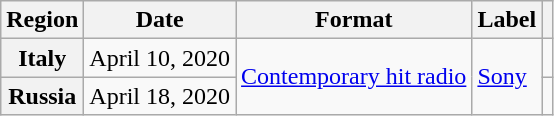<table class="wikitable plainrowheaders">
<tr>
<th scope="col">Region</th>
<th scope="col">Date</th>
<th scope="col">Format</th>
<th scope="col">Label</th>
<th scope="col"></th>
</tr>
<tr>
<th scope="row">Italy</th>
<td>April 10, 2020</td>
<td rowspan="2"><a href='#'>Contemporary hit radio</a></td>
<td rowspan="2"><a href='#'>Sony</a></td>
<td></td>
</tr>
<tr>
<th scope="row">Russia</th>
<td>April 18, 2020</td>
<td></td>
</tr>
</table>
